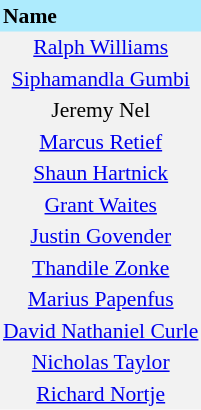<table border=0 cellpadding=2 cellspacing=0  |- bgcolor=#F2F2F2 style="text-align:center; font-size:90%;">
<tr bgcolor=#ADEBFD>
<th align=left>Name</th>
</tr>
<tr>
<td><a href='#'>Ralph Williams</a></td>
</tr>
<tr>
<td><a href='#'>Siphamandla Gumbi</a></td>
</tr>
<tr>
<td>Jeremy Nel</td>
</tr>
<tr>
<td><a href='#'>Marcus Retief</a></td>
</tr>
<tr>
<td><a href='#'>Shaun Hartnick</a></td>
</tr>
<tr>
<td><a href='#'>Grant Waites</a></td>
</tr>
<tr>
<td><a href='#'>Justin Govender</a></td>
</tr>
<tr>
<td><a href='#'>Thandile Zonke</a></td>
</tr>
<tr>
<td><a href='#'>Marius Papenfus</a></td>
</tr>
<tr>
<td><a href='#'>David Nathaniel Curle</a></td>
</tr>
<tr>
<td><a href='#'>Nicholas Taylor</a></td>
</tr>
<tr>
<td><a href='#'>Richard Nortje</a></td>
</tr>
</table>
